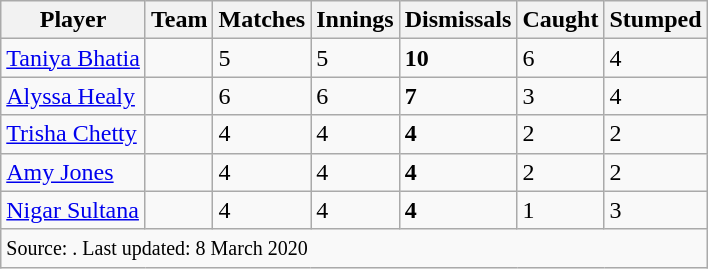<table class="wikitable sortable" style="text-align:left">
<tr>
<th class="unsortable">Player</th>
<th>Team</th>
<th>Matches</th>
<th>Innings</th>
<th>Dismissals</th>
<th>Caught</th>
<th>Stumped</th>
</tr>
<tr>
<td><a href='#'>Taniya Bhatia</a></td>
<td></td>
<td>5</td>
<td>5</td>
<td><strong>10</strong></td>
<td>6</td>
<td>4</td>
</tr>
<tr>
<td><a href='#'>Alyssa Healy</a></td>
<td></td>
<td>6</td>
<td>6</td>
<td><strong>7</strong></td>
<td>3</td>
<td>4</td>
</tr>
<tr>
<td><a href='#'>Trisha Chetty</a></td>
<td></td>
<td>4</td>
<td>4</td>
<td><strong>4</strong></td>
<td>2</td>
<td>2</td>
</tr>
<tr>
<td><a href='#'>Amy Jones</a></td>
<td></td>
<td>4</td>
<td>4</td>
<td><strong>4</strong></td>
<td>2</td>
<td>2</td>
</tr>
<tr>
<td><a href='#'>Nigar Sultana</a></td>
<td></td>
<td>4</td>
<td>4</td>
<td><strong>4</strong></td>
<td>1</td>
<td>3</td>
</tr>
<tr>
<td colspan=7><small>Source: . Last updated: 8 March 2020</small></td>
</tr>
</table>
